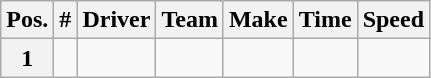<table class="wikitable">
<tr>
<th>Pos.</th>
<th>#</th>
<th>Driver</th>
<th>Team</th>
<th>Make</th>
<th>Time</th>
<th>Speed</th>
</tr>
<tr>
<th>1</th>
<td></td>
<td></td>
<td></td>
<td></td>
<td></td>
<td></td>
</tr>
</table>
